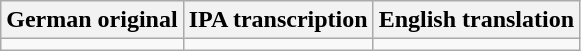<table class="wikitable">
<tr>
<th>German original</th>
<th>IPA transcription</th>
<th>English translation</th>
</tr>
<tr style="white-space:nowrap;text-align:center;vertical-align:top;">
<td></td>
<td></td>
<td></td>
</tr>
</table>
